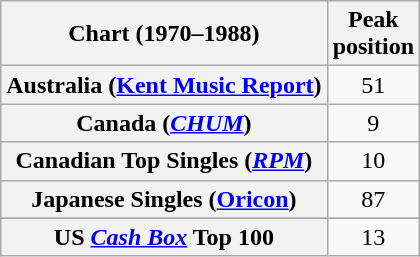<table class="wikitable plainrowheaders sortable" style="text-align:center;">
<tr>
<th>Chart (1970–1988)</th>
<th>Peak<br>position</th>
</tr>
<tr>
<th scope="row">Australia (<a href='#'>Kent Music Report</a>)</th>
<td>51</td>
</tr>
<tr>
<th scope="row">Canada (<a href='#'><em>CHUM</em></a>)</th>
<td>9</td>
</tr>
<tr>
<th scope="row">Canadian Top Singles (<a href='#'><em>RPM</em></a>)</th>
<td>10</td>
</tr>
<tr>
<th scope="row">Japanese Singles (<a href='#'>Oricon</a>)</th>
<td>87</td>
</tr>
<tr>
</tr>
<tr>
</tr>
<tr>
</tr>
<tr>
</tr>
<tr>
</tr>
<tr>
</tr>
<tr>
<th scope="row">US <a href='#'><em>Cash Box</em></a> Top 100</th>
<td align="center">13</td>
</tr>
</table>
